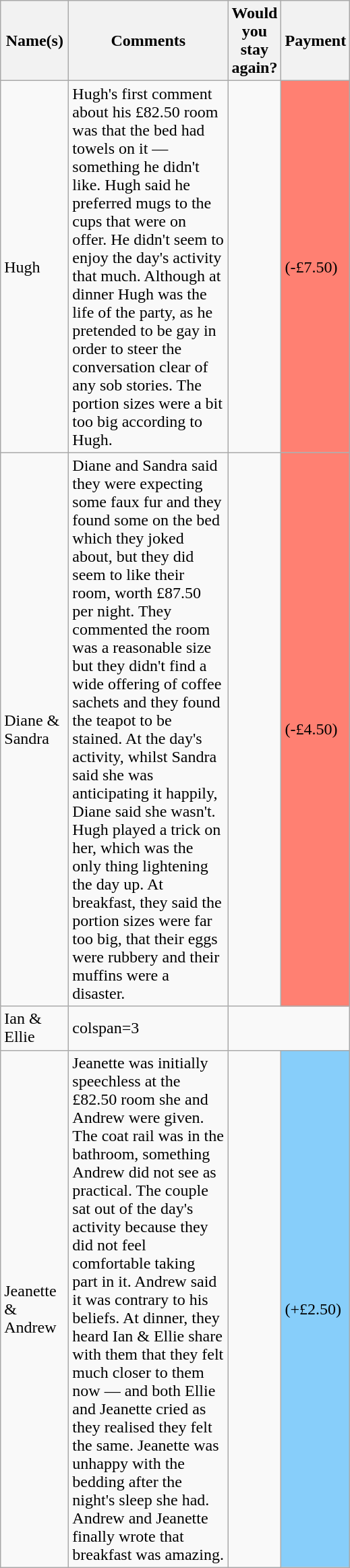<table class="wikitable">
<tr>
<th style="width:60px;">Name(s)</th>
<th style="width:150px;">Comments</th>
<th style="width:40px;">Would you stay again?</th>
<th style="width:40px;">Payment</th>
</tr>
<tr>
<td>Hugh</td>
<td>Hugh's first comment about his £82.50 room was that the bed had towels on it — something he didn't like. Hugh said he preferred mugs to the cups that were on offer. He didn't seem to enjoy the day's activity that much. Although at dinner Hugh was the life of the party, as he pretended to be gay in order to steer the conversation clear of any sob stories. The portion sizes were a bit too big according to Hugh.</td>
<td align="center"></td>
<td style="background:#FF8072">(-£7.50)</td>
</tr>
<tr>
<td>Diane & Sandra</td>
<td>Diane and Sandra said they were expecting some faux fur and they found some on the bed which they joked about, but they did seem to like their room, worth £87.50 per night. They commented the room was a reasonable size but they didn't find a wide offering of coffee sachets and they found the teapot to be stained. At the day's activity, whilst Sandra said she was anticipating it happily, Diane said she wasn't. Hugh played a trick on her, which was the only thing lightening the day up. At breakfast, they said the portion sizes were far too big, that their eggs were rubbery and their muffins were a disaster.</td>
<td align="center"></td>
<td style="background:#FF8072">(-£4.50)</td>
</tr>
<tr>
<td>Ian & Ellie</td>
<td>colspan=3 </td>
</tr>
<tr>
<td>Jeanette & Andrew</td>
<td>Jeanette was initially speechless at the £82.50 room she and Andrew were given. The coat rail was in the bathroom, something Andrew did not see as practical. The couple sat out of the day's activity because they did not feel comfortable taking part in it. Andrew said it was contrary to his beliefs. At dinner, they heard Ian & Ellie share with them that they felt much closer to them now — and both Ellie and Jeanette cried as they realised they felt the same. Jeanette was unhappy with the bedding after the night's sleep she had. Andrew and Jeanette finally wrote that breakfast was amazing.</td>
<td align="center"></td>
<td style="background:#87CEFA">(+£2.50)</td>
</tr>
</table>
